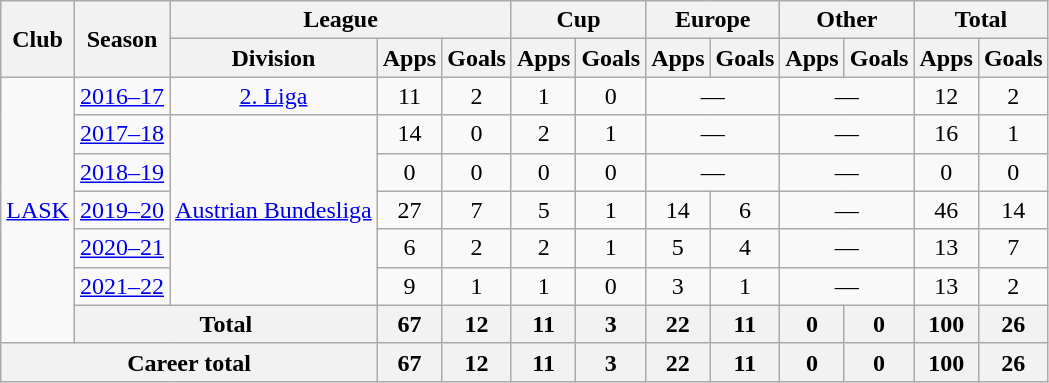<table class="wikitable" style="text-align:center">
<tr>
<th rowspan="2">Club</th>
<th rowspan="2">Season</th>
<th colspan="3">League</th>
<th colspan="2">Cup</th>
<th colspan="2">Europe</th>
<th colspan="2">Other</th>
<th colspan="2">Total</th>
</tr>
<tr>
<th>Division</th>
<th>Apps</th>
<th>Goals</th>
<th>Apps</th>
<th>Goals</th>
<th>Apps</th>
<th>Goals</th>
<th>Apps</th>
<th>Goals</th>
<th>Apps</th>
<th>Goals</th>
</tr>
<tr>
<td rowspan="7"><a href='#'>LASK</a></td>
<td><a href='#'>2016–17</a></td>
<td><a href='#'>2. Liga</a></td>
<td>11</td>
<td>2</td>
<td>1</td>
<td>0</td>
<td colspan="2">—</td>
<td colspan="2">—</td>
<td>12</td>
<td>2</td>
</tr>
<tr>
<td><a href='#'>2017–18</a></td>
<td rowspan="5"><a href='#'>Austrian Bundesliga</a></td>
<td>14</td>
<td>0</td>
<td>2</td>
<td>1</td>
<td colspan="2">—</td>
<td colspan="2">—</td>
<td>16</td>
<td>1</td>
</tr>
<tr>
<td><a href='#'>2018–19</a></td>
<td>0</td>
<td>0</td>
<td>0</td>
<td>0</td>
<td colspan="2">—</td>
<td colspan="2">—</td>
<td>0</td>
<td>0</td>
</tr>
<tr>
<td><a href='#'>2019–20</a></td>
<td>27</td>
<td>7</td>
<td>5</td>
<td>1</td>
<td>14</td>
<td>6</td>
<td colspan="2">—</td>
<td>46</td>
<td>14</td>
</tr>
<tr>
<td><a href='#'>2020–21</a></td>
<td>6</td>
<td>2</td>
<td>2</td>
<td>1</td>
<td>5</td>
<td>4</td>
<td colspan="2">—</td>
<td>13</td>
<td>7</td>
</tr>
<tr>
<td><a href='#'>2021–22</a></td>
<td>9</td>
<td>1</td>
<td>1</td>
<td>0</td>
<td>3</td>
<td>1</td>
<td colspan="2">—</td>
<td>13</td>
<td>2</td>
</tr>
<tr>
<th colspan="2">Total</th>
<th>67</th>
<th>12</th>
<th>11</th>
<th>3</th>
<th>22</th>
<th>11</th>
<th>0</th>
<th>0</th>
<th>100</th>
<th>26</th>
</tr>
<tr>
<th colspan="3">Career total</th>
<th>67</th>
<th>12</th>
<th>11</th>
<th>3</th>
<th>22</th>
<th>11</th>
<th>0</th>
<th>0</th>
<th>100</th>
<th>26</th>
</tr>
</table>
